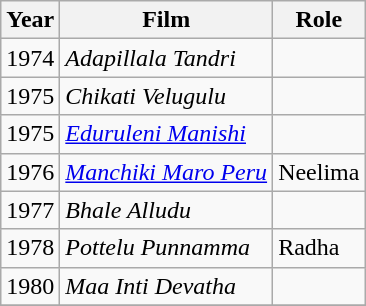<table class="wikitable sortable">
<tr>
<th>Year</th>
<th>Film</th>
<th>Role</th>
</tr>
<tr>
<td>1974</td>
<td><em>Adapillala Tandri</em></td>
<td></td>
</tr>
<tr>
<td>1975</td>
<td><em>Chikati Velugulu</em></td>
<td></td>
</tr>
<tr>
<td>1975</td>
<td><em><a href='#'>Eduruleni Manishi</a></em></td>
<td></td>
</tr>
<tr>
<td>1976</td>
<td><em><a href='#'>Manchiki Maro Peru</a></em></td>
<td>Neelima</td>
</tr>
<tr>
<td>1977</td>
<td><em>Bhale Alludu</em></td>
<td></td>
</tr>
<tr>
<td>1978</td>
<td><em>Pottelu Punnamma</em></td>
<td>Radha</td>
</tr>
<tr>
<td>1980</td>
<td><em>Maa Inti Devatha</em></td>
<td></td>
</tr>
<tr>
</tr>
</table>
